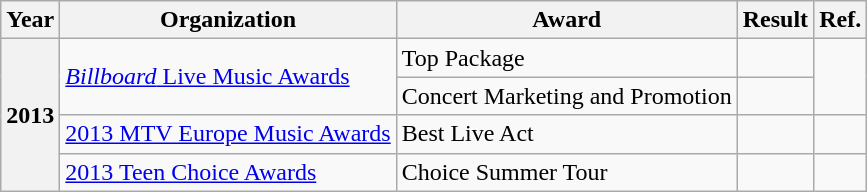<table class="wikitable plainrowheaders">
<tr>
<th>Year</th>
<th>Organization</th>
<th>Award</th>
<th>Result</th>
<th>Ref.</th>
</tr>
<tr>
<th scope="row" rowspan="4">2013</th>
<td rowspan=2><a href='#'><em>Billboard</em> Live Music Awards</a></td>
<td>Top Package</td>
<td></td>
<td rowspan=2></td>
</tr>
<tr>
<td>Concert Marketing and Promotion</td>
<td></td>
</tr>
<tr>
<td><a href='#'>2013 MTV Europe Music Awards</a></td>
<td>Best Live Act</td>
<td></td>
<td></td>
</tr>
<tr>
<td><a href='#'>2013 Teen Choice Awards</a></td>
<td>Choice Summer Tour</td>
<td></td>
<td></td>
</tr>
</table>
